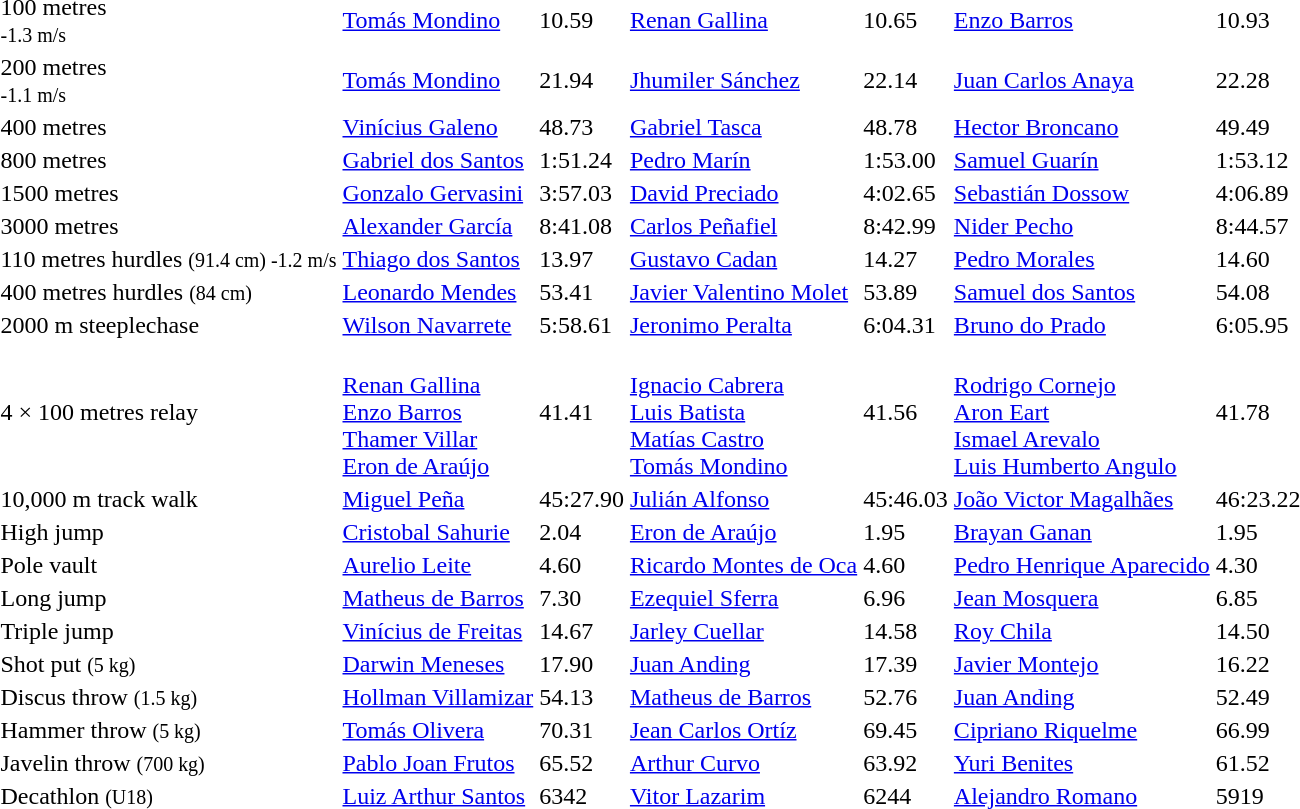<table>
<tr>
<td>100 metres<br><small>-1.3 m/s</small></td>
<td><a href='#'>Tomás Mondino</a><br></td>
<td>10.59</td>
<td><a href='#'>Renan Gallina</a><br></td>
<td>10.65</td>
<td><a href='#'>Enzo Barros</a><br></td>
<td>10.93</td>
</tr>
<tr>
<td>200 metres<br><small>-1.1 m/s</small></td>
<td><a href='#'>Tomás Mondino</a><br></td>
<td>21.94</td>
<td><a href='#'>Jhumiler Sánchez</a><br></td>
<td>22.14</td>
<td><a href='#'>Juan Carlos Anaya</a><br></td>
<td>22.28</td>
</tr>
<tr>
<td>400 metres</td>
<td><a href='#'>Vinícius Galeno</a><br></td>
<td>48.73</td>
<td><a href='#'>Gabriel Tasca</a><br></td>
<td>48.78</td>
<td><a href='#'>Hector Broncano</a><br></td>
<td>49.49</td>
</tr>
<tr>
<td>800 metres</td>
<td><a href='#'>Gabriel dos Santos</a><br></td>
<td>1:51.24</td>
<td><a href='#'>Pedro Marín</a><br></td>
<td>1:53.00</td>
<td><a href='#'>Samuel Guarín</a><br></td>
<td>1:53.12</td>
</tr>
<tr>
<td>1500 metres</td>
<td><a href='#'>Gonzalo Gervasini</a><br></td>
<td>3:57.03</td>
<td><a href='#'>David Preciado</a><br></td>
<td>4:02.65</td>
<td><a href='#'>Sebastián Dossow</a><br></td>
<td>4:06.89</td>
</tr>
<tr>
<td>3000 metres</td>
<td><a href='#'>Alexander García</a><br></td>
<td>8:41.08</td>
<td><a href='#'>Carlos Peñafiel</a><br></td>
<td>8:42.99</td>
<td><a href='#'>Nider Pecho</a><br></td>
<td>8:44.57</td>
</tr>
<tr>
<td>110 metres hurdles <small>(91.4 cm) -1.2 m/s</small></td>
<td><a href='#'>Thiago dos Santos</a><br></td>
<td>13.97</td>
<td><a href='#'>Gustavo Cadan</a><br></td>
<td>14.27</td>
<td><a href='#'>Pedro Morales</a><br></td>
<td>14.60</td>
</tr>
<tr>
<td>400 metres hurdles <small>(84 cm)</small></td>
<td><a href='#'>Leonardo Mendes</a><br></td>
<td>53.41</td>
<td><a href='#'>Javier Valentino Molet</a><br></td>
<td>53.89</td>
<td><a href='#'>Samuel dos Santos</a><br></td>
<td>54.08</td>
</tr>
<tr>
<td>2000 m steeplechase</td>
<td><a href='#'>Wilson Navarrete</a><br></td>
<td>5:58.61</td>
<td><a href='#'>Jeronimo Peralta</a><br></td>
<td>6:04.31</td>
<td><a href='#'>Bruno do Prado</a><br></td>
<td>6:05.95</td>
</tr>
<tr>
<td>4 × 100 metres relay</td>
<td><br><a href='#'>Renan Gallina</a><br><a href='#'>Enzo Barros</a><br><a href='#'>Thamer Villar</a><br><a href='#'>Eron de Araújo</a></td>
<td>41.41</td>
<td><br><a href='#'>Ignacio Cabrera</a><br><a href='#'>Luis Batista</a><br><a href='#'>Matías Castro</a><br><a href='#'>Tomás Mondino</a></td>
<td>41.56</td>
<td><br><a href='#'>Rodrigo Cornejo</a><br><a href='#'>Aron Eart</a><br><a href='#'>Ismael Arevalo</a><br><a href='#'>Luis Humberto Angulo</a></td>
<td>41.78</td>
</tr>
<tr>
<td>10,000 m track walk</td>
<td><a href='#'>Miguel Peña</a><br></td>
<td>45:27.90</td>
<td><a href='#'>Julián Alfonso</a><br></td>
<td>45:46.03</td>
<td><a href='#'>João Victor Magalhães</a><br></td>
<td>46:23.22</td>
</tr>
<tr>
<td>High jump</td>
<td><a href='#'>Cristobal Sahurie</a><br></td>
<td>2.04</td>
<td><a href='#'>Eron de Araújo</a><br></td>
<td>1.95</td>
<td><a href='#'>Brayan Ganan</a><br></td>
<td>1.95</td>
</tr>
<tr>
<td>Pole vault</td>
<td><a href='#'>Aurelio Leite</a><br></td>
<td>4.60</td>
<td><a href='#'>Ricardo Montes de Oca</a><br></td>
<td>4.60</td>
<td><a href='#'>Pedro Henrique Aparecido</a><br></td>
<td>4.30</td>
</tr>
<tr>
<td>Long jump</td>
<td><a href='#'>Matheus de Barros</a><br></td>
<td>7.30</td>
<td><a href='#'>Ezequiel Sferra</a><br></td>
<td>6.96</td>
<td><a href='#'>Jean Mosquera</a><br></td>
<td>6.85</td>
</tr>
<tr>
<td>Triple jump</td>
<td><a href='#'>Vinícius de Freitas</a><br></td>
<td>14.67</td>
<td><a href='#'>Jarley Cuellar</a><br></td>
<td>14.58</td>
<td><a href='#'>Roy Chila</a><br></td>
<td>14.50</td>
</tr>
<tr>
<td>Shot put <small>(5 kg)</small></td>
<td><a href='#'>Darwin Meneses</a><br></td>
<td>17.90</td>
<td><a href='#'>Juan Anding</a><br></td>
<td>17.39</td>
<td><a href='#'>Javier Montejo</a><br></td>
<td>16.22</td>
</tr>
<tr>
<td>Discus throw <small>(1.5 kg)</small></td>
<td><a href='#'>Hollman Villamizar</a><br></td>
<td>54.13</td>
<td><a href='#'>Matheus de Barros</a><br></td>
<td>52.76</td>
<td><a href='#'>Juan Anding</a><br></td>
<td>52.49</td>
</tr>
<tr>
<td>Hammer throw <small>(5 kg)</small></td>
<td><a href='#'>Tomás Olivera</a><br></td>
<td>70.31</td>
<td><a href='#'>Jean Carlos Ortíz</a><br></td>
<td>69.45</td>
<td><a href='#'>Cipriano Riquelme</a><br></td>
<td>66.99</td>
</tr>
<tr>
<td>Javelin throw <small>(700 kg)</small></td>
<td><a href='#'>Pablo Joan Frutos</a><br></td>
<td>65.52</td>
<td><a href='#'>Arthur Curvo</a><br></td>
<td>63.92</td>
<td><a href='#'>Yuri Benites</a><br></td>
<td>61.52</td>
</tr>
<tr>
<td>Decathlon <small>(U18)</small></td>
<td><a href='#'>Luiz Arthur Santos</a><br></td>
<td>6342</td>
<td><a href='#'>Vitor Lazarim</a><br></td>
<td>6244</td>
<td><a href='#'>Alejandro Romano</a><br></td>
<td>5919</td>
</tr>
</table>
